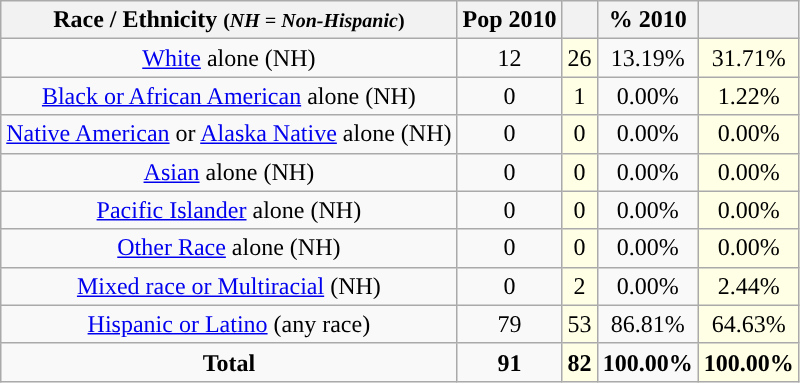<table class="wikitable" style="text-align:center;">
<tr>
<th>Race / Ethnicity <small>(<em>NH = Non-Hispanic</em>)</small></th>
<th>Pop 2010</th>
<th></th>
<th>% 2010</th>
<th></th>
</tr>
<tr>
<td><a href='#'>White</a> alone (NH)</td>
<td>12</td>
<td style='background: #ffffe6;'>26</td>
<td>13.19%</td>
<td style='background: #ffffe6;'>31.71%</td>
</tr>
<tr>
<td><a href='#'>Black or African American</a> alone (NH)</td>
<td>0</td>
<td style='background: #ffffe6;'>1</td>
<td>0.00%</td>
<td style='background: #ffffe6;'>1.22%</td>
</tr>
<tr>
<td><a href='#'>Native American</a> or <a href='#'>Alaska Native</a> alone (NH)</td>
<td>0</td>
<td style='background: #ffffe6;'>0</td>
<td>0.00%</td>
<td style='background: #ffffe6;'>0.00%</td>
</tr>
<tr>
<td><a href='#'>Asian</a> alone (NH)</td>
<td>0</td>
<td style='background: #ffffe6;'>0</td>
<td>0.00%</td>
<td style='background: #ffffe6;'>0.00%</td>
</tr>
<tr>
<td><a href='#'>Pacific Islander</a> alone (NH)</td>
<td>0</td>
<td style='background: #ffffe6;'>0</td>
<td>0.00%</td>
<td style='background: #ffffe6;'>0.00%</td>
</tr>
<tr>
<td><a href='#'>Other Race</a> alone (NH)</td>
<td>0</td>
<td style='background: #ffffe6;'>0</td>
<td>0.00%</td>
<td style='background: #ffffe6;'>0.00%</td>
</tr>
<tr>
<td><a href='#'>Mixed race or Multiracial</a> (NH)</td>
<td>0</td>
<td style='background: #ffffe6;'>2</td>
<td>0.00%</td>
<td style='background: #ffffe6;'>2.44%</td>
</tr>
<tr>
<td><a href='#'>Hispanic or Latino</a> (any race)</td>
<td>79</td>
<td style='background: #ffffe6;'>53</td>
<td>86.81%</td>
<td style='background: #ffffe6;'>64.63%</td>
</tr>
<tr>
<td><strong>Total</strong></td>
<td><strong>91</strong></td>
<td style='background: #ffffe6;'><strong>82</strong></td>
<td><strong>100.00%</strong></td>
<td style='background: #ffffe6;'><strong>100.00%</strong></td>
</tr>
</table>
